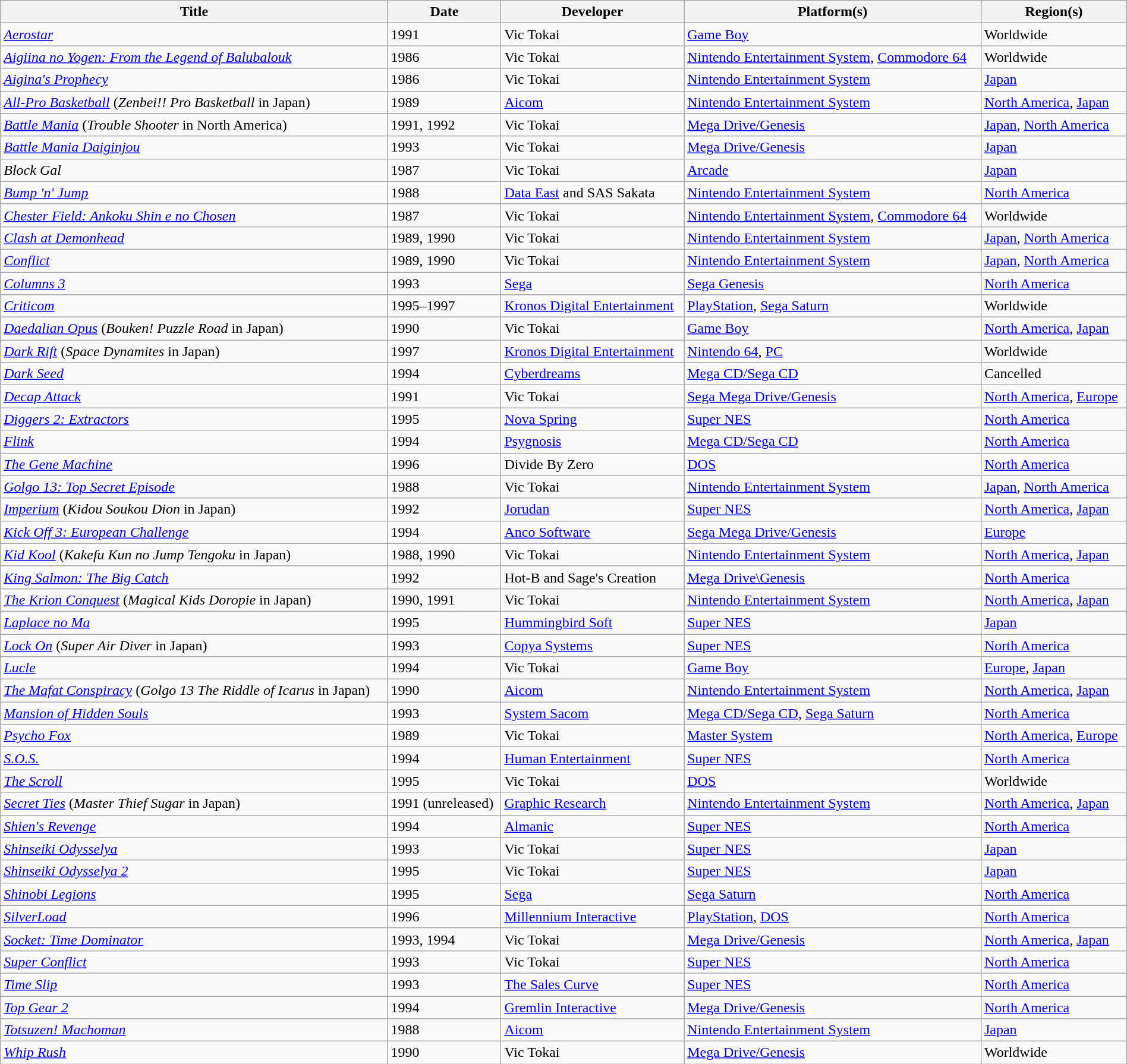<table class="wikitable sortable" style="width: 100%;">
<tr>
<th>Title</th>
<th>Date</th>
<th>Developer</th>
<th>Platform(s)</th>
<th>Region(s)</th>
</tr>
<tr>
<td><em><a href='#'>Aerostar</a></em></td>
<td>1991</td>
<td>Vic Tokai</td>
<td><a href='#'>Game Boy</a></td>
<td>Worldwide</td>
</tr>
<tr>
<td><em><a href='#'>Aigiina no Yogen: From the Legend of Balubalouk</a></em></td>
<td>1986</td>
<td>Vic Tokai</td>
<td><a href='#'>Nintendo Entertainment System</a>, <a href='#'>Commodore 64</a></td>
<td>Worldwide</td>
</tr>
<tr>
<td><em><a href='#'>Aigina's Prophecy</a></em></td>
<td>1986</td>
<td>Vic Tokai</td>
<td><a href='#'>Nintendo Entertainment System</a></td>
<td><a href='#'>Japan</a></td>
</tr>
<tr>
<td><em><a href='#'>All-Pro Basketball</a></em> (<em>Zenbei!! Pro Basketball</em> in Japan)</td>
<td>1989</td>
<td><a href='#'>Aicom</a></td>
<td><a href='#'>Nintendo Entertainment System</a></td>
<td><a href='#'>North America</a>, <a href='#'>Japan</a></td>
</tr>
<tr>
</tr>
<tr>
<td><em><a href='#'>Battle Mania</a></em> (<em>Trouble Shooter</em> in North America)</td>
<td>1991, 1992</td>
<td>Vic Tokai</td>
<td><a href='#'>Mega Drive/Genesis</a></td>
<td><a href='#'>Japan</a>, <a href='#'>North America</a></td>
</tr>
<tr>
<td><em><a href='#'>Battle Mania Daiginjou</a></em></td>
<td>1993</td>
<td>Vic Tokai</td>
<td><a href='#'>Mega Drive/Genesis</a></td>
<td><a href='#'>Japan</a></td>
</tr>
<tr>
<td><em>Block Gal</em></td>
<td>1987</td>
<td>Vic Tokai</td>
<td><a href='#'>Arcade</a></td>
<td><a href='#'>Japan</a></td>
</tr>
<tr>
<td><em><a href='#'>Bump 'n' Jump</a></em></td>
<td>1988</td>
<td><a href='#'>Data East</a> and SAS Sakata</td>
<td><a href='#'>Nintendo Entertainment System</a></td>
<td><a href='#'>North America</a></td>
</tr>
<tr>
<td><em><a href='#'>Chester Field: Ankoku Shin e no Chosen</a></em></td>
<td>1987</td>
<td>Vic Tokai</td>
<td><a href='#'>Nintendo Entertainment System</a>, <a href='#'>Commodore 64</a></td>
<td>Worldwide</td>
</tr>
<tr>
<td><em><a href='#'>Clash at Demonhead</a></em></td>
<td>1989, 1990</td>
<td>Vic Tokai</td>
<td><a href='#'>Nintendo Entertainment System</a></td>
<td><a href='#'>Japan</a>, <a href='#'>North America</a></td>
</tr>
<tr>
<td><em><a href='#'>Conflict</a></em></td>
<td>1989, 1990</td>
<td>Vic Tokai</td>
<td><a href='#'>Nintendo Entertainment System</a></td>
<td><a href='#'>Japan</a>, <a href='#'>North America</a></td>
</tr>
<tr>
<td><em><a href='#'>Columns 3</a></em></td>
<td>1993</td>
<td><a href='#'>Sega</a></td>
<td><a href='#'>Sega Genesis</a></td>
<td><a href='#'>North America</a></td>
</tr>
<tr>
<td><em><a href='#'>Criticom</a></em></td>
<td>1995–1997</td>
<td><a href='#'>Kronos Digital Entertainment</a></td>
<td><a href='#'>PlayStation</a>, <a href='#'>Sega Saturn</a></td>
<td>Worldwide</td>
</tr>
<tr>
<td><em><a href='#'>Daedalian Opus</a></em> (<em>Bouken! Puzzle Road</em> in Japan)</td>
<td>1990</td>
<td>Vic Tokai</td>
<td><a href='#'>Game Boy</a></td>
<td><a href='#'>North America</a>, <a href='#'>Japan</a></td>
</tr>
<tr>
<td><em><a href='#'>Dark Rift</a></em> (<em>Space Dynamites</em> in Japan)</td>
<td>1997</td>
<td><a href='#'>Kronos Digital Entertainment</a></td>
<td><a href='#'>Nintendo 64</a>, <a href='#'>PC</a></td>
<td>Worldwide</td>
</tr>
<tr>
<td><em><a href='#'>Dark Seed</a></em></td>
<td>1994</td>
<td><a href='#'>Cyberdreams</a></td>
<td><a href='#'>Mega CD/Sega CD</a></td>
<td>Cancelled</td>
</tr>
<tr>
<td><em><a href='#'>Decap Attack</a></em></td>
<td>1991</td>
<td>Vic Tokai</td>
<td><a href='#'>Sega Mega Drive/Genesis</a></td>
<td><a href='#'>North America</a>, <a href='#'>Europe</a></td>
</tr>
<tr>
<td><em><a href='#'>Diggers 2: Extractors</a></em></td>
<td>1995</td>
<td><a href='#'>Nova Spring</a></td>
<td><a href='#'>Super NES</a></td>
<td><a href='#'>North America</a></td>
</tr>
<tr>
<td><em><a href='#'>Flink</a></em></td>
<td>1994</td>
<td><a href='#'>Psygnosis</a></td>
<td><a href='#'>Mega CD/Sega CD</a></td>
<td><a href='#'>North America</a></td>
</tr>
<tr>
<td><em><a href='#'>The Gene Machine</a></em></td>
<td>1996</td>
<td>Divide By Zero</td>
<td><a href='#'>DOS</a></td>
<td><a href='#'>North America</a></td>
</tr>
<tr>
<td><em><a href='#'>Golgo 13: Top Secret Episode</a></em></td>
<td>1988</td>
<td>Vic Tokai</td>
<td><a href='#'>Nintendo Entertainment System</a></td>
<td><a href='#'>Japan</a>, <a href='#'>North America</a></td>
</tr>
<tr>
<td><em><a href='#'>Imperium</a></em> (<em>Kidou Soukou Dion</em> in Japan)</td>
<td>1992</td>
<td><a href='#'>Jorudan</a></td>
<td><a href='#'>Super NES</a></td>
<td><a href='#'>North America</a>, <a href='#'>Japan</a></td>
</tr>
<tr>
<td><em><a href='#'>Kick Off 3: European Challenge</a></em></td>
<td>1994</td>
<td><a href='#'>Anco Software</a></td>
<td><a href='#'>Sega Mega Drive/Genesis</a></td>
<td><a href='#'>Europe</a></td>
</tr>
<tr>
<td><em><a href='#'>Kid Kool</a></em> (<em>Kakefu Kun no Jump Tengoku</em> in Japan)</td>
<td>1988, 1990</td>
<td>Vic Tokai</td>
<td><a href='#'>Nintendo Entertainment System</a></td>
<td><a href='#'>North America</a>, <a href='#'>Japan</a></td>
</tr>
<tr>
<td><em><a href='#'>King Salmon: The Big Catch</a></em></td>
<td>1992</td>
<td>Hot-B and Sage's Creation</td>
<td><a href='#'>Mega Drive\Genesis</a></td>
<td><a href='#'>North America</a></td>
</tr>
<tr>
<td><em><a href='#'>The Krion Conquest</a></em> (<em>Magical Kids Doropie</em> in Japan)</td>
<td>1990, 1991</td>
<td>Vic Tokai</td>
<td><a href='#'>Nintendo Entertainment System</a></td>
<td><a href='#'>North America</a>, <a href='#'>Japan</a></td>
</tr>
<tr>
<td><em><a href='#'>Laplace no Ma</a></em></td>
<td>1995</td>
<td><a href='#'>Hummingbird Soft</a></td>
<td><a href='#'>Super NES</a></td>
<td><a href='#'>Japan</a></td>
</tr>
<tr>
<td><em><a href='#'>Lock On</a></em> (<em>Super Air Diver</em> in Japan)</td>
<td>1993</td>
<td><a href='#'>Copya Systems</a></td>
<td><a href='#'>Super NES</a></td>
<td><a href='#'>North America</a></td>
</tr>
<tr>
<td><em><a href='#'>Lucle</a></em></td>
<td>1994</td>
<td>Vic Tokai</td>
<td><a href='#'>Game Boy</a></td>
<td><a href='#'>Europe</a>, <a href='#'>Japan</a></td>
</tr>
<tr>
<td><em><a href='#'>The Mafat Conspiracy</a></em> (<em>Golgo 13 The Riddle of Icarus</em> in Japan)</td>
<td>1990</td>
<td><a href='#'>Aicom</a></td>
<td><a href='#'>Nintendo Entertainment System</a></td>
<td><a href='#'>North America</a>, <a href='#'>Japan</a></td>
</tr>
<tr>
<td><em><a href='#'>Mansion of Hidden Souls</a></em></td>
<td>1993</td>
<td><a href='#'>System Sacom</a></td>
<td><a href='#'>Mega CD/Sega CD</a>, <a href='#'>Sega Saturn</a></td>
<td><a href='#'>North America</a></td>
</tr>
<tr>
<td><em><a href='#'>Psycho Fox</a></em></td>
<td>1989</td>
<td>Vic Tokai</td>
<td><a href='#'>Master System</a></td>
<td><a href='#'>North America</a>, <a href='#'>Europe</a></td>
</tr>
<tr>
<td><em><a href='#'>S.O.S.</a></em></td>
<td>1994</td>
<td><a href='#'>Human Entertainment</a></td>
<td><a href='#'>Super NES</a></td>
<td><a href='#'>North America</a></td>
</tr>
<tr>
<td><em><a href='#'>The Scroll</a></em></td>
<td>1995</td>
<td>Vic Tokai</td>
<td><a href='#'>DOS</a></td>
<td>Worldwide</td>
</tr>
<tr>
<td><em><a href='#'>Secret Ties</a></em> (<em>Master Thief Sugar</em> in Japan)</td>
<td>1991 (unreleased)</td>
<td><a href='#'>Graphic Research</a></td>
<td><a href='#'>Nintendo Entertainment System</a></td>
<td><a href='#'>North America</a>, <a href='#'>Japan</a></td>
</tr>
<tr>
<td><em><a href='#'>Shien's Revenge</a></em></td>
<td>1994</td>
<td><a href='#'>Almanic</a></td>
<td><a href='#'>Super NES</a></td>
<td><a href='#'>North America</a></td>
</tr>
<tr>
<td><em><a href='#'>Shinseiki Odysselya</a></em></td>
<td>1993</td>
<td>Vic Tokai</td>
<td><a href='#'>Super NES</a></td>
<td><a href='#'>Japan</a></td>
</tr>
<tr>
<td><em><a href='#'>Shinseiki Odysselya 2</a></em></td>
<td>1995</td>
<td>Vic Tokai</td>
<td><a href='#'>Super NES</a></td>
<td><a href='#'>Japan</a></td>
</tr>
<tr>
<td><em><a href='#'>Shinobi Legions</a></em></td>
<td>1995</td>
<td><a href='#'>Sega</a></td>
<td><a href='#'>Sega Saturn</a></td>
<td><a href='#'>North America</a></td>
</tr>
<tr>
<td><em><a href='#'>SilverLoad</a></em></td>
<td>1996</td>
<td><a href='#'>Millennium Interactive</a></td>
<td><a href='#'>PlayStation</a>, <a href='#'>DOS</a></td>
<td><a href='#'>North America</a></td>
</tr>
<tr>
<td><em><a href='#'>Socket: Time Dominator</a></em></td>
<td>1993, 1994</td>
<td>Vic Tokai</td>
<td><a href='#'>Mega Drive/Genesis</a></td>
<td><a href='#'>North America</a>, <a href='#'>Japan</a></td>
</tr>
<tr>
<td><em><a href='#'>Super Conflict</a></em></td>
<td>1993</td>
<td>Vic Tokai</td>
<td><a href='#'>Super NES</a></td>
<td><a href='#'>North America</a></td>
</tr>
<tr>
<td><em><a href='#'>Time Slip</a></em></td>
<td>1993</td>
<td><a href='#'>The Sales Curve</a></td>
<td><a href='#'>Super NES</a></td>
<td><a href='#'>North America</a></td>
</tr>
<tr>
<td><em><a href='#'>Top Gear 2</a></em></td>
<td>1994</td>
<td><a href='#'>Gremlin Interactive</a></td>
<td><a href='#'>Mega Drive/Genesis</a></td>
<td><a href='#'>North America</a></td>
</tr>
<tr>
<td><em><a href='#'>Totsuzen! Machoman</a></em></td>
<td>1988</td>
<td><a href='#'>Aicom</a></td>
<td><a href='#'>Nintendo Entertainment System</a></td>
<td><a href='#'>Japan</a></td>
</tr>
<tr>
<td><em><a href='#'>Whip Rush</a></em></td>
<td>1990</td>
<td>Vic Tokai</td>
<td><a href='#'>Mega Drive/Genesis</a></td>
<td>Worldwide</td>
</tr>
</table>
